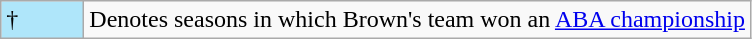<table class ="wikitable">
<tr>
<td style="background:#afe6fa; width:3em;">†</td>
<td>Denotes seasons in which Brown's team won an <a href='#'>ABA championship</a></td>
</tr>
</table>
